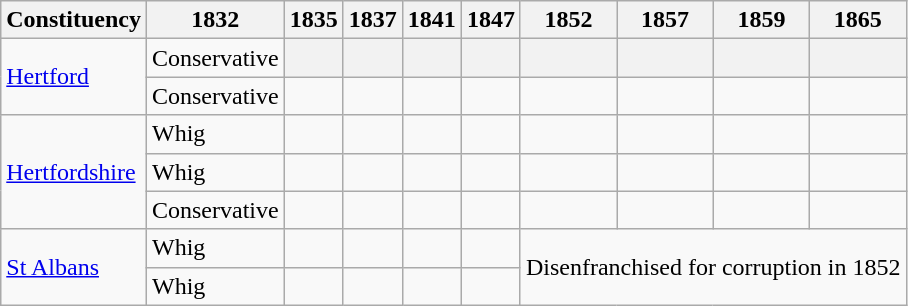<table class=wikitable sortable>
<tr>
<th>Constituency</th>
<th>1832</th>
<th>1835</th>
<th>1837</th>
<th>1841</th>
<th>1847</th>
<th>1852</th>
<th>1857</th>
<th>1859</th>
<th>1865</th>
</tr>
<tr>
<td rowspan=2><a href='#'>Hertford</a></td>
<td bgcolor=>Conservative</td>
<th></th>
<th></th>
<th></th>
<th></th>
<th></th>
<th></th>
<th></th>
<th></th>
</tr>
<tr>
<td bgcolor=>Conservative</td>
<td></td>
<td></td>
<td></td>
<td></td>
<td></td>
<td></td>
<td></td>
<td></td>
</tr>
<tr>
<td rowspan=3><a href='#'>Hertfordshire</a></td>
<td bgcolor=>Whig</td>
<td></td>
<td></td>
<td></td>
<td></td>
<td></td>
<td></td>
<td></td>
<td></td>
</tr>
<tr>
<td bgcolor=>Whig</td>
<td></td>
<td></td>
<td></td>
<td></td>
<td></td>
<td></td>
<td></td>
<td></td>
</tr>
<tr>
<td bgcolor=>Conservative</td>
<td></td>
<td></td>
<td></td>
<td></td>
<td></td>
<td></td>
<td></td>
<td></td>
</tr>
<tr>
<td rowspan=2><a href='#'>St Albans</a></td>
<td bgcolor=>Whig</td>
<td></td>
<td></td>
<td></td>
<td></td>
<td colspan="4" rowspan="2">Disenfranchised for corruption in 1852</td>
</tr>
<tr>
<td bgcolor=>Whig</td>
<td></td>
<td></td>
<td></td>
<td></td>
</tr>
</table>
